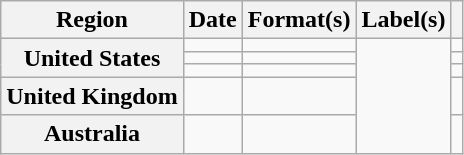<table class="wikitable plainrowheaders" style="text-align:left">
<tr>
<th scope="col">Region</th>
<th scope="col">Date</th>
<th scope="col">Format(s)</th>
<th scope="col">Label(s)</th>
<th scope="col"></th>
</tr>
<tr>
<th scope="row" rowspan="3">United States</th>
<td></td>
<td></td>
<td rowspan="5"></td>
<td></td>
</tr>
<tr>
<td></td>
<td></td>
<td></td>
</tr>
<tr>
<td></td>
<td></td>
<td></td>
</tr>
<tr>
<th scope="row">United Kingdom</th>
<td></td>
<td></td>
<td></td>
</tr>
<tr>
<th scope="row">Australia</th>
<td></td>
<td></td>
<td></td>
</tr>
</table>
